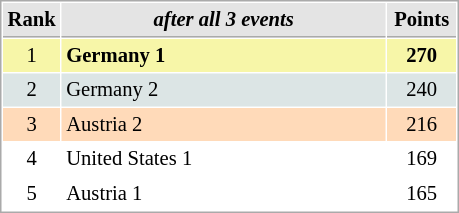<table cellspacing="1" cellpadding="3" style="border:1px solid #AAAAAA;font-size:86%">
<tr style="background-color: #E4E4E4;">
<th style="border-bottom:1px solid #AAAAAA; width: 10px;">Rank</th>
<th style="border-bottom:1px solid #AAAAAA; width: 210px;"><em>after all 3 events</em></th>
<th style="border-bottom:1px solid #AAAAAA; width: 40px;">Points</th>
</tr>
<tr style="background:#f7f6a8;">
<td align=center>1</td>
<td> <strong>Germany 1</strong></td>
<td align=center><strong>270</strong></td>
</tr>
<tr style="background:#dce5e5;">
<td align=center>2</td>
<td> Germany 2</td>
<td align=center>240</td>
</tr>
<tr style="background:#ffdab9;">
<td align=center>3</td>
<td> Austria 2</td>
<td align=center>216</td>
</tr>
<tr>
<td align=center>4</td>
<td> United States 1</td>
<td align=center>169</td>
</tr>
<tr>
<td align=center>5</td>
<td> Austria 1</td>
<td align=center>165</td>
</tr>
</table>
